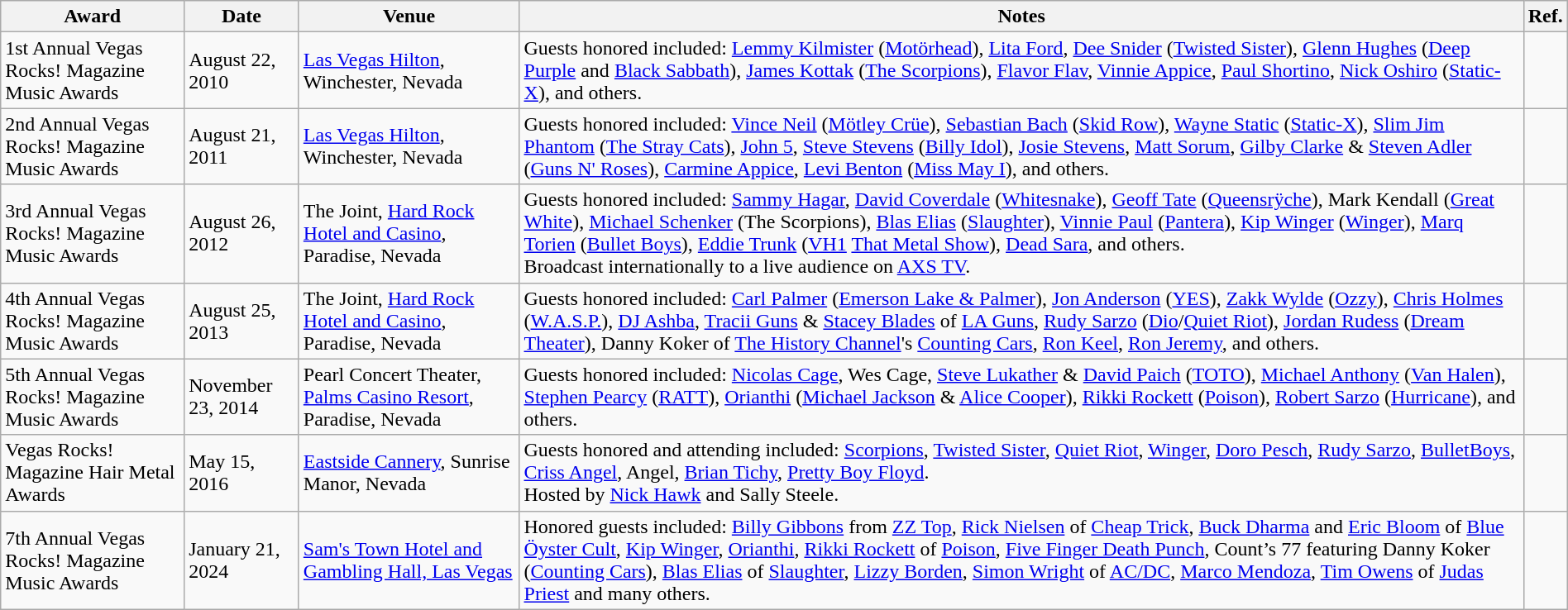<table class="wikitable" style="margin: auto">
<tr>
<th>Award</th>
<th>Date</th>
<th>Venue</th>
<th>Notes</th>
<th>Ref.</th>
</tr>
<tr>
<td>1st Annual Vegas Rocks! Magazine Music Awards</td>
<td>August 22, 2010</td>
<td><a href='#'>Las Vegas Hilton</a>, Winchester, Nevada</td>
<td>Guests honored included: <a href='#'>Lemmy Kilmister</a> (<a href='#'>Motörhead</a>), <a href='#'>Lita Ford</a>, <a href='#'>Dee Snider</a> (<a href='#'>Twisted Sister</a>), <a href='#'>Glenn Hughes</a> (<a href='#'>Deep Purple</a> and <a href='#'>Black Sabbath</a>), <a href='#'>James Kottak</a> (<a href='#'>The Scorpions</a>), <a href='#'>Flavor Flav</a>, <a href='#'>Vinnie Appice</a>, <a href='#'>Paul Shortino</a>, <a href='#'>Nick Oshiro</a> (<a href='#'>Static-X</a>), and others.</td>
<td></td>
</tr>
<tr>
<td>2nd Annual Vegas Rocks! Magazine Music Awards</td>
<td>August 21, 2011</td>
<td><a href='#'>Las Vegas Hilton</a>, Winchester, Nevada</td>
<td>Guests honored included: <a href='#'>Vince Neil</a> (<a href='#'>Mötley Crüe</a>),  <a href='#'>Sebastian Bach</a> (<a href='#'>Skid Row</a>), <a href='#'>Wayne Static</a> (<a href='#'>Static-X</a>), <a href='#'>Slim Jim Phantom</a> (<a href='#'>The Stray Cats</a>), <a href='#'>John 5</a>, <a href='#'>Steve Stevens</a> (<a href='#'>Billy Idol</a>), <a href='#'>Josie Stevens</a>, <a href='#'>Matt Sorum</a>, <a href='#'>Gilby Clarke</a> & <a href='#'>Steven Adler</a> (<a href='#'>Guns N' Roses</a>), <a href='#'>Carmine Appice</a>, <a href='#'>Levi Benton</a> (<a href='#'>Miss May I</a>), and others.</td>
<td></td>
</tr>
<tr>
<td>3rd Annual Vegas Rocks! Magazine Music Awards</td>
<td>August 26, 2012</td>
<td>The Joint, <a href='#'>Hard Rock Hotel and Casino</a>, Paradise, Nevada</td>
<td>Guests honored included: <a href='#'>Sammy Hagar</a>, <a href='#'>David Coverdale</a> (<a href='#'>Whitesnake</a>), <a href='#'>Geoff Tate</a> (<a href='#'>Queensrÿche</a>), Mark Kendall (<a href='#'>Great White</a>), <a href='#'>Michael Schenker</a> (The Scorpions), <a href='#'>Blas Elias</a> (<a href='#'>Slaughter</a>), <a href='#'>Vinnie Paul</a> (<a href='#'>Pantera</a>), <a href='#'>Kip Winger</a> (<a href='#'>Winger</a>), <a href='#'>Marq Torien</a> (<a href='#'>Bullet Boys</a>), <a href='#'>Eddie Trunk</a> (<a href='#'>VH1</a> <a href='#'>That Metal Show</a>), <a href='#'>Dead Sara</a>, and others.<br>Broadcast internationally to a live audience on <a href='#'>AXS TV</a>.</td>
<td></td>
</tr>
<tr>
<td>4th Annual Vegas Rocks! Magazine Music Awards</td>
<td>August 25, 2013</td>
<td>The Joint, <a href='#'>Hard Rock Hotel and Casino</a>, Paradise, Nevada</td>
<td>Guests honored included: <a href='#'>Carl Palmer</a> (<a href='#'>Emerson Lake & Palmer</a>), <a href='#'>Jon Anderson</a> (<a href='#'>YES</a>), <a href='#'>Zakk Wylde</a> (<a href='#'>Ozzy</a>), <a href='#'>Chris Holmes</a> (<a href='#'>W.A.S.P.</a>), <a href='#'>DJ Ashba</a>, <a href='#'>Tracii Guns</a> & <a href='#'>Stacey Blades</a> of <a href='#'>LA Guns</a>, <a href='#'>Rudy Sarzo</a> (<a href='#'>Dio</a>/<a href='#'>Quiet Riot</a>), <a href='#'>Jordan Rudess</a> (<a href='#'>Dream Theater</a>), Danny Koker of <a href='#'>The History Channel</a>'s <a href='#'>Counting Cars</a>, <a href='#'>Ron Keel</a>, <a href='#'>Ron Jeremy</a>, and others.</td>
<td></td>
</tr>
<tr>
<td>5th Annual Vegas Rocks! Magazine Music Awards</td>
<td>November 23, 2014</td>
<td>Pearl Concert Theater, <a href='#'>Palms Casino Resort</a>, Paradise, Nevada</td>
<td>Guests honored included: <a href='#'>Nicolas Cage</a>, Wes Cage, <a href='#'>Steve Lukather</a> & <a href='#'>David Paich</a> (<a href='#'>TOTO</a>), <a href='#'>Michael Anthony</a> (<a href='#'>Van Halen</a>), <a href='#'>Stephen Pearcy</a> (<a href='#'>RATT</a>), <a href='#'>Orianthi</a> (<a href='#'>Michael Jackson</a> & <a href='#'>Alice Cooper</a>), <a href='#'>Rikki Rockett</a> (<a href='#'>Poison</a>), <a href='#'>Robert Sarzo</a> (<a href='#'>Hurricane</a>), and others.</td>
<td></td>
</tr>
<tr>
<td>Vegas Rocks! Magazine Hair Metal Awards</td>
<td>May 15, 2016</td>
<td><a href='#'>Eastside Cannery</a>, Sunrise Manor, Nevada</td>
<td>Guests honored and attending included: <a href='#'>Scorpions</a>, <a href='#'>Twisted Sister</a>, <a href='#'>Quiet Riot</a>, <a href='#'>Winger</a>, <a href='#'>Doro Pesch</a>, <a href='#'>Rudy Sarzo</a>, <a href='#'>BulletBoys</a>, <a href='#'>Criss Angel</a>, Angel, <a href='#'>Brian Tichy</a>, <a href='#'>Pretty Boy Floyd</a>.<br>Hosted by <a href='#'>Nick Hawk</a> and Sally Steele.</td>
<td></td>
</tr>
<tr>
<td>7th Annual Vegas Rocks! Magazine Music Awards</td>
<td>January 21, 2024</td>
<td><a href='#'>Sam's Town Hotel and Gambling Hall, Las Vegas</a></td>
<td>Honored guests included: <a href='#'>Billy Gibbons</a> from <a href='#'>ZZ Top</a>, <a href='#'>Rick Nielsen</a> of <a href='#'>Cheap Trick</a>, <a href='#'>Buck Dharma</a> and <a href='#'>Eric Bloom</a> of <a href='#'>Blue Öyster Cult</a>, <a href='#'>Kip Winger</a>, <a href='#'>Orianthi</a>, <a href='#'>Rikki Rockett</a> of <a href='#'>Poison</a>, <a href='#'>Five Finger Death Punch</a>, Count’s 77 featuring Danny Koker (<a href='#'>Counting Cars</a>), <a href='#'>Blas Elias</a> of <a href='#'>Slaughter</a>, <a href='#'>Lizzy Borden</a>, <a href='#'>Simon Wright</a> of <a href='#'>AC/DC</a>, <a href='#'>Marco Mendoza</a>, <a href='#'>Tim Owens</a> of <a href='#'>Judas Priest</a> and many others.</td>
<td><br></td>
</tr>
</table>
